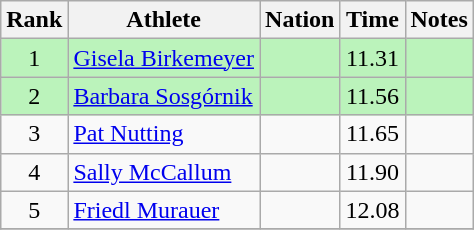<table class="wikitable sortable" style="text-align:center">
<tr>
<th>Rank</th>
<th>Athlete</th>
<th>Nation</th>
<th>Time</th>
<th>Notes</th>
</tr>
<tr bgcolor=bbf3bb>
<td>1</td>
<td align=left><a href='#'>Gisela Birkemeyer</a></td>
<td align=left></td>
<td>11.31</td>
<td></td>
</tr>
<tr bgcolor=bbf3bb>
<td>2</td>
<td align=left><a href='#'>Barbara Sosgórnik</a></td>
<td align=left></td>
<td>11.56</td>
<td></td>
</tr>
<tr>
<td>3</td>
<td align=left><a href='#'>Pat Nutting</a></td>
<td align=left></td>
<td>11.65</td>
<td></td>
</tr>
<tr>
<td>4</td>
<td align=left><a href='#'>Sally McCallum</a></td>
<td align=left></td>
<td>11.90</td>
<td></td>
</tr>
<tr>
<td>5</td>
<td align=left><a href='#'>Friedl Murauer</a></td>
<td align=left></td>
<td>12.08</td>
<td></td>
</tr>
<tr>
</tr>
</table>
